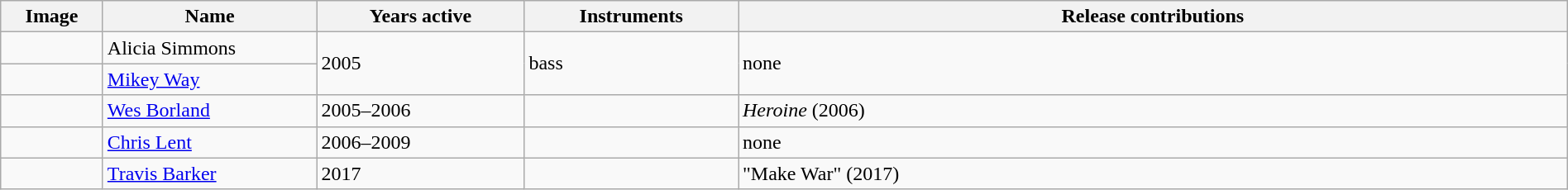<table class="wikitable" width="100%" border="1">
<tr>
<th width="75">Image</th>
<th width="165">Name</th>
<th width="160">Years active</th>
<th width="165">Instruments</th>
<th>Release contributions</th>
</tr>
<tr>
<td></td>
<td>Alicia Simmons</td>
<td rowspan="2">2005</td>
<td rowspan="2">bass</td>
<td rowspan="2">none</td>
</tr>
<tr>
<td></td>
<td><a href='#'>Mikey Way</a></td>
</tr>
<tr>
<td></td>
<td><a href='#'>Wes Borland</a></td>
<td>2005–2006</td>
<td></td>
<td><em>Heroine</em> (2006)</td>
</tr>
<tr>
<td></td>
<td><a href='#'>Chris Lent</a></td>
<td>2006–2009</td>
<td></td>
<td>none</td>
</tr>
<tr>
<td></td>
<td><a href='#'>Travis Barker</a></td>
<td>2017</td>
<td></td>
<td>"Make War" (2017)</td>
</tr>
</table>
